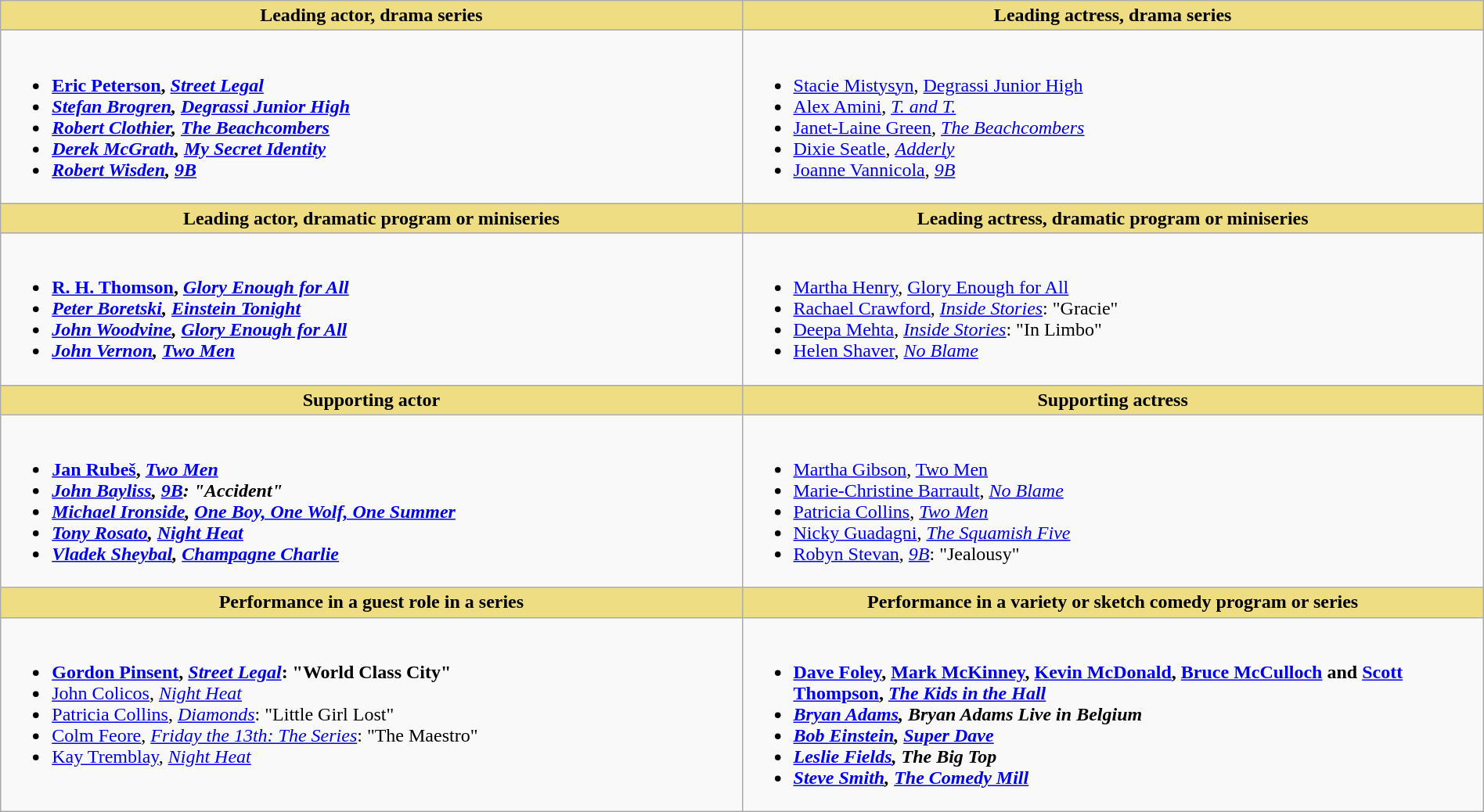<table class=wikitable width="100%">
<tr>
<th style="background:#EEDD82; width:50%">Leading actor, drama series</th>
<th style="background:#EEDD82; width:50%">Leading actress, drama series</th>
</tr>
<tr>
<td valign="top"><br><ul><li> <strong><a href='#'>Eric Peterson</a>, <em><a href='#'>Street Legal</a><strong><em></li><li><a href='#'>Stefan Brogren</a>, </em><a href='#'>Degrassi Junior High</a><em></li><li><a href='#'>Robert Clothier</a>, </em><a href='#'>The Beachcombers</a><em></li><li><a href='#'>Derek McGrath</a>, </em><a href='#'>My Secret Identity</a><em></li><li><a href='#'>Robert Wisden</a>, </em><a href='#'>9B</a><em></li></ul></td>
<td valign="top"><br><ul><li> </strong><a href='#'>Stacie Mistysyn</a>, </em><a href='#'>Degrassi Junior High</a></em></strong></li><li><a href='#'>Alex Amini</a>, <em><a href='#'>T. and T.</a></em></li><li><a href='#'>Janet-Laine Green</a>, <em><a href='#'>The Beachcombers</a></em></li><li><a href='#'>Dixie Seatle</a>, <em><a href='#'>Adderly</a></em></li><li><a href='#'>Joanne Vannicola</a>, <em><a href='#'>9B</a></em></li></ul></td>
</tr>
<tr>
<th style="background:#EEDD82; width:50%">Leading actor, dramatic program or miniseries</th>
<th style="background:#EEDD82; width:50%">Leading actress, dramatic program or miniseries</th>
</tr>
<tr>
<td valign="top"><br><ul><li> <strong><a href='#'>R. H. Thomson</a>, <em><a href='#'>Glory Enough for All</a><strong><em></li><li><a href='#'>Peter Boretski</a>, </em><a href='#'>Einstein Tonight</a><em></li><li><a href='#'>John Woodvine</a>, </em><a href='#'>Glory Enough for All</a><em></li><li><a href='#'>John Vernon</a>, </em><a href='#'>Two Men</a><em></li></ul></td>
<td valign="top"><br><ul><li> </strong><a href='#'>Martha Henry</a>, </em><a href='#'>Glory Enough for All</a></em></strong></li><li><a href='#'>Rachael Crawford</a>, <em><a href='#'>Inside Stories</a></em>: "Gracie"</li><li><a href='#'>Deepa Mehta</a>, <em><a href='#'>Inside Stories</a></em>: "In Limbo"</li><li><a href='#'>Helen Shaver</a>, <em><a href='#'>No Blame</a></em></li></ul></td>
</tr>
<tr>
<th style="background:#EEDD82; width:50%">Supporting actor</th>
<th style="background:#EEDD82; width:50%">Supporting actress</th>
</tr>
<tr>
<td valign="top"><br><ul><li> <strong><a href='#'>Jan Rubeš</a>, <em><a href='#'>Two Men</a><strong><em></li><li><a href='#'>John Bayliss</a>, </em><a href='#'>9B</a><em>: "Accident"</li><li><a href='#'>Michael Ironside</a>, </em><a href='#'>One Boy, One Wolf, One Summer</a><em></li><li><a href='#'>Tony Rosato</a>, </em><a href='#'>Night Heat</a><em></li><li><a href='#'>Vladek Sheybal</a>, </em><a href='#'>Champagne Charlie</a><em></li></ul></td>
<td valign="top"><br><ul><li> </strong><a href='#'>Martha Gibson</a>, </em><a href='#'>Two Men</a></em></strong></li><li><a href='#'>Marie-Christine Barrault</a>, <em><a href='#'>No Blame</a></em></li><li><a href='#'>Patricia Collins</a>, <em><a href='#'>Two Men</a></em></li><li><a href='#'>Nicky Guadagni</a>, <em><a href='#'>The Squamish Five</a></em></li><li><a href='#'>Robyn Stevan</a>, <em><a href='#'>9B</a></em>: "Jealousy"</li></ul></td>
</tr>
<tr>
<th style="background:#EEDD82; width:50%">Performance in a guest role in a series</th>
<th style="background:#EEDD82; width:50%">Performance in a variety or sketch comedy program or series</th>
</tr>
<tr>
<td valign="top"><br><ul><li> <strong><a href='#'>Gordon Pinsent</a>, <em><a href='#'>Street Legal</a></em>: "World Class City"</strong></li><li><a href='#'>John Colicos</a>, <em><a href='#'>Night Heat</a></em></li><li><a href='#'>Patricia Collins</a>, <em><a href='#'>Diamonds</a></em>: "Little Girl Lost"</li><li><a href='#'>Colm Feore</a>, <em><a href='#'>Friday the 13th: The Series</a></em>: "The Maestro"</li><li><a href='#'>Kay Tremblay</a>, <em><a href='#'>Night Heat</a></em></li></ul></td>
<td valign="top"><br><ul><li> <strong><a href='#'>Dave Foley</a>, <a href='#'>Mark McKinney</a>, <a href='#'>Kevin McDonald</a>, <a href='#'>Bruce McCulloch</a> and <a href='#'>Scott Thompson</a>, <em><a href='#'>The Kids in the Hall</a><strong><em></li><li><a href='#'>Bryan Adams</a>, </em>Bryan Adams Live in Belgium<em></li><li><a href='#'>Bob Einstein</a>, </em><a href='#'>Super Dave</a><em></li><li><a href='#'>Leslie Fields</a>, </em>The Big Top<em></li><li><a href='#'>Steve Smith</a>, </em><a href='#'>The Comedy Mill</a><em></li></ul></td>
</tr>
</table>
